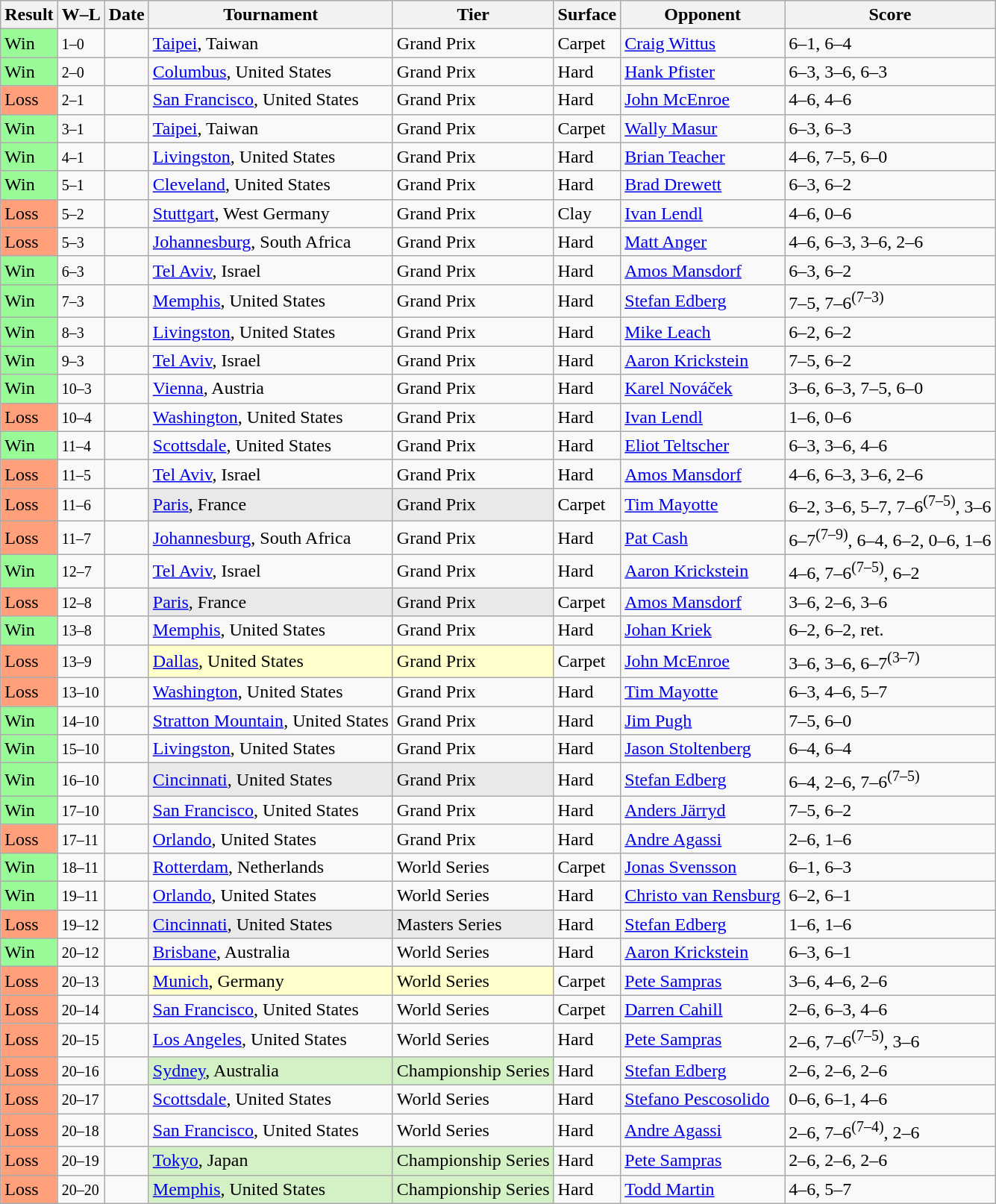<table class="sortable wikitable">
<tr>
<th>Result</th>
<th class="unsortable">W–L</th>
<th>Date</th>
<th>Tournament</th>
<th>Tier</th>
<th>Surface</th>
<th>Opponent</th>
<th class="unsortable">Score</th>
</tr>
<tr>
<td style="background:#98fb98;">Win</td>
<td><small>1–0</small></td>
<td><a href='#'></a></td>
<td><a href='#'>Taipei</a>, Taiwan</td>
<td>Grand Prix</td>
<td>Carpet</td>
<td> <a href='#'>Craig Wittus</a></td>
<td>6–1, 6–4</td>
</tr>
<tr>
<td style="background:#98fb98;">Win</td>
<td><small>2–0</small></td>
<td><a href='#'></a></td>
<td><a href='#'>Columbus</a>, United States</td>
<td>Grand Prix</td>
<td>Hard</td>
<td> <a href='#'>Hank Pfister</a></td>
<td>6–3, 3–6, 6–3</td>
</tr>
<tr>
<td style="background:#ffa07a;">Loss</td>
<td><small>2–1</small></td>
<td><a href='#'></a></td>
<td><a href='#'>San Francisco</a>, United States</td>
<td>Grand Prix</td>
<td>Hard</td>
<td> <a href='#'>John McEnroe</a></td>
<td>4–6, 4–6</td>
</tr>
<tr>
<td style="background:#98fb98;">Win</td>
<td><small>3–1</small></td>
<td><a href='#'></a></td>
<td><a href='#'>Taipei</a>, Taiwan</td>
<td>Grand Prix</td>
<td>Carpet</td>
<td> <a href='#'>Wally Masur</a></td>
<td>6–3, 6–3</td>
</tr>
<tr>
<td style="background:#98fb98;">Win</td>
<td><small>4–1</small></td>
<td><a href='#'></a></td>
<td><a href='#'>Livingston</a>, United States</td>
<td>Grand Prix</td>
<td>Hard</td>
<td> <a href='#'>Brian Teacher</a></td>
<td>4–6, 7–5, 6–0</td>
</tr>
<tr>
<td style="background:#98fb98;">Win</td>
<td><small>5–1</small></td>
<td><a href='#'></a></td>
<td><a href='#'>Cleveland</a>, United States</td>
<td>Grand Prix</td>
<td>Hard</td>
<td> <a href='#'>Brad Drewett</a></td>
<td>6–3, 6–2</td>
</tr>
<tr>
<td style="background:#ffa07a;">Loss</td>
<td><small>5–2</small></td>
<td><a href='#'></a></td>
<td><a href='#'>Stuttgart</a>, West Germany</td>
<td>Grand Prix</td>
<td>Clay</td>
<td> <a href='#'>Ivan Lendl</a></td>
<td>4–6, 0–6</td>
</tr>
<tr>
<td style="background:#ffa07a;">Loss</td>
<td><small>5–3</small></td>
<td><a href='#'></a></td>
<td><a href='#'>Johannesburg</a>, South Africa</td>
<td>Grand Prix</td>
<td>Hard</td>
<td> <a href='#'>Matt Anger</a></td>
<td>4–6, 6–3, 3–6, 2–6</td>
</tr>
<tr>
<td style="background:#98fb98;">Win</td>
<td><small>6–3</small></td>
<td><a href='#'></a></td>
<td><a href='#'>Tel Aviv</a>, Israel</td>
<td>Grand Prix</td>
<td>Hard</td>
<td> <a href='#'>Amos Mansdorf</a></td>
<td>6–3, 6–2</td>
</tr>
<tr>
<td style="background:#98fb98;">Win</td>
<td><small>7–3</small></td>
<td><a href='#'></a></td>
<td><a href='#'>Memphis</a>, United States</td>
<td>Grand Prix</td>
<td>Hard</td>
<td> <a href='#'>Stefan Edberg</a></td>
<td>7–5, 7–6<sup>(7–3)</sup></td>
</tr>
<tr>
<td style="background:#98fb98;">Win</td>
<td><small>8–3</small></td>
<td><a href='#'></a></td>
<td><a href='#'>Livingston</a>, United States</td>
<td>Grand Prix</td>
<td>Hard</td>
<td> <a href='#'>Mike Leach</a></td>
<td>6–2, 6–2</td>
</tr>
<tr>
<td style="background:#98fb98;">Win</td>
<td><small>9–3</small></td>
<td><a href='#'></a></td>
<td><a href='#'>Tel Aviv</a>, Israel</td>
<td>Grand Prix</td>
<td>Hard</td>
<td> <a href='#'>Aaron Krickstein</a></td>
<td>7–5, 6–2</td>
</tr>
<tr>
<td style="background:#98fb98;">Win</td>
<td><small>10–3</small></td>
<td><a href='#'></a></td>
<td><a href='#'>Vienna</a>, Austria</td>
<td>Grand Prix</td>
<td>Hard</td>
<td> <a href='#'>Karel Nováček</a></td>
<td>3–6, 6–3, 7–5, 6–0</td>
</tr>
<tr>
<td style="background:#ffa07a;">Loss</td>
<td><small>10–4</small></td>
<td><a href='#'></a></td>
<td><a href='#'>Washington</a>, United States</td>
<td>Grand Prix</td>
<td>Hard</td>
<td> <a href='#'>Ivan Lendl</a></td>
<td>1–6, 0–6</td>
</tr>
<tr>
<td style="background:#98fb98;">Win</td>
<td><small>11–4</small></td>
<td><a href='#'></a></td>
<td><a href='#'>Scottsdale</a>, United States</td>
<td>Grand Prix</td>
<td>Hard</td>
<td> <a href='#'>Eliot Teltscher</a></td>
<td>6–3, 3–6, 4–6</td>
</tr>
<tr>
<td style="background:#ffa07a;">Loss</td>
<td><small>11–5</small></td>
<td><a href='#'></a></td>
<td><a href='#'>Tel Aviv</a>, Israel</td>
<td>Grand Prix</td>
<td>Hard</td>
<td> <a href='#'>Amos Mansdorf</a></td>
<td>4–6, 6–3, 3–6, 2–6</td>
</tr>
<tr>
<td style="background:#ffa07a;">Loss</td>
<td><small>11–6</small></td>
<td><a href='#'></a></td>
<td style="background:#e9e9e9;"><a href='#'>Paris</a>, France</td>
<td style="background:#e9e9e9;">Grand Prix</td>
<td>Carpet</td>
<td> <a href='#'>Tim Mayotte</a></td>
<td>6–2, 3–6, 5–7, 7–6<sup>(7–5)</sup>, 3–6</td>
</tr>
<tr>
<td style="background:#ffa07a;">Loss</td>
<td><small>11–7</small></td>
<td><a href='#'></a></td>
<td><a href='#'>Johannesburg</a>, South Africa</td>
<td>Grand Prix</td>
<td>Hard</td>
<td> <a href='#'>Pat Cash</a></td>
<td>6–7<sup>(7–9)</sup>, 6–4, 6–2, 0–6, 1–6</td>
</tr>
<tr>
<td style="background:#98fb98;">Win</td>
<td><small>12–7</small></td>
<td><a href='#'></a></td>
<td><a href='#'>Tel Aviv</a>, Israel</td>
<td>Grand Prix</td>
<td>Hard</td>
<td> <a href='#'>Aaron Krickstein</a></td>
<td>4–6, 7–6<sup>(7–5)</sup>, 6–2</td>
</tr>
<tr>
<td style="background:#ffa07a;">Loss</td>
<td><small>12–8</small></td>
<td><a href='#'></a></td>
<td style="background:#e9e9e9;"><a href='#'>Paris</a>, France</td>
<td style="background:#e9e9e9;">Grand Prix</td>
<td>Carpet</td>
<td> <a href='#'>Amos Mansdorf</a></td>
<td>3–6, 2–6, 3–6</td>
</tr>
<tr>
<td style="background:#98fb98;">Win</td>
<td><small>13–8</small></td>
<td><a href='#'></a></td>
<td><a href='#'>Memphis</a>, United States</td>
<td>Grand Prix</td>
<td>Hard</td>
<td> <a href='#'>Johan Kriek</a></td>
<td>6–2, 6–2, ret.</td>
</tr>
<tr>
<td style="background:#ffa07a;">Loss</td>
<td><small>13–9</small></td>
<td><a href='#'></a></td>
<td style="background:#ffc;"><a href='#'>Dallas</a>, United States</td>
<td style="background:#ffc;">Grand Prix</td>
<td>Carpet</td>
<td> <a href='#'>John McEnroe</a></td>
<td>3–6, 3–6, 6–7<sup>(3–7)</sup></td>
</tr>
<tr>
<td style="background:#ffa07a;">Loss</td>
<td><small>13–10</small></td>
<td><a href='#'></a></td>
<td><a href='#'>Washington</a>, United States</td>
<td>Grand Prix</td>
<td>Hard</td>
<td> <a href='#'>Tim Mayotte</a></td>
<td>6–3, 4–6, 5–7</td>
</tr>
<tr>
<td style="background:#98fb98;">Win</td>
<td><small>14–10</small></td>
<td><a href='#'></a></td>
<td><a href='#'>Stratton Mountain</a>, United States</td>
<td>Grand Prix</td>
<td>Hard</td>
<td> <a href='#'>Jim Pugh</a></td>
<td>7–5, 6–0</td>
</tr>
<tr>
<td style="background:#98fb98;">Win</td>
<td><small>15–10</small></td>
<td><a href='#'></a></td>
<td><a href='#'>Livingston</a>, United States</td>
<td>Grand Prix</td>
<td>Hard</td>
<td> <a href='#'>Jason Stoltenberg</a></td>
<td>6–4, 6–4</td>
</tr>
<tr>
<td style="background:#98fb98;">Win</td>
<td><small>16–10</small></td>
<td><a href='#'></a></td>
<td style="background:#e9e9e9;"><a href='#'>Cincinnati</a>, United States</td>
<td style="background:#e9e9e9;">Grand Prix</td>
<td>Hard</td>
<td> <a href='#'>Stefan Edberg</a></td>
<td>6–4, 2–6, 7–6<sup>(7–5)</sup></td>
</tr>
<tr>
<td style="background:#98fb98;">Win</td>
<td><small>17–10</small></td>
<td><a href='#'></a></td>
<td><a href='#'>San Francisco</a>, United States</td>
<td>Grand Prix</td>
<td>Hard</td>
<td> <a href='#'>Anders Järryd</a></td>
<td>7–5, 6–2</td>
</tr>
<tr>
<td style="background:#ffa07a;">Loss</td>
<td><small>17–11</small></td>
<td><a href='#'></a></td>
<td><a href='#'>Orlando</a>, United States</td>
<td>Grand Prix</td>
<td>Hard</td>
<td> <a href='#'>Andre Agassi</a></td>
<td>2–6, 1–6</td>
</tr>
<tr>
<td style="background:#98fb98;">Win</td>
<td><small>18–11</small></td>
<td><a href='#'></a></td>
<td><a href='#'>Rotterdam</a>, Netherlands</td>
<td>World Series</td>
<td>Carpet</td>
<td> <a href='#'>Jonas Svensson</a></td>
<td>6–1, 6–3</td>
</tr>
<tr>
<td style="background:#98fb98;">Win</td>
<td><small>19–11</small></td>
<td><a href='#'></a></td>
<td><a href='#'>Orlando</a>, United States</td>
<td>World Series</td>
<td>Hard</td>
<td> <a href='#'>Christo van Rensburg</a></td>
<td>6–2, 6–1</td>
</tr>
<tr>
<td style="background:#ffa07a;">Loss</td>
<td><small>19–12</small></td>
<td><a href='#'></a></td>
<td style="background:#e9e9e9;"><a href='#'>Cincinnati</a>, United States</td>
<td style="background:#e9e9e9;">Masters Series</td>
<td>Hard</td>
<td> <a href='#'>Stefan Edberg</a></td>
<td>1–6, 1–6</td>
</tr>
<tr>
<td style="background:#98fb98;">Win</td>
<td><small>20–12</small></td>
<td><a href='#'></a></td>
<td><a href='#'>Brisbane</a>, Australia</td>
<td>World Series</td>
<td>Hard</td>
<td> <a href='#'>Aaron Krickstein</a></td>
<td>6–3, 6–1</td>
</tr>
<tr>
<td style="background:#ffa07a;">Loss</td>
<td><small>20–13</small></td>
<td><a href='#'></a></td>
<td style="background:#ffc;"><a href='#'>Munich</a>, Germany</td>
<td style="background:#ffc;">World Series</td>
<td>Carpet</td>
<td> <a href='#'>Pete Sampras</a></td>
<td>3–6, 4–6, 2–6</td>
</tr>
<tr>
<td style="background:#ffa07a;">Loss</td>
<td><small>20–14</small></td>
<td><a href='#'></a></td>
<td><a href='#'>San Francisco</a>, United States</td>
<td>World Series</td>
<td>Carpet</td>
<td> <a href='#'>Darren Cahill</a></td>
<td>2–6, 6–3, 4–6</td>
</tr>
<tr>
<td style="background:#ffa07a;">Loss</td>
<td><small>20–15</small></td>
<td><a href='#'></a></td>
<td><a href='#'>Los Angeles</a>, United States</td>
<td>World Series</td>
<td>Hard</td>
<td> <a href='#'>Pete Sampras</a></td>
<td>2–6, 7–6<sup>(7–5)</sup>, 3–6</td>
</tr>
<tr>
<td style="background:#ffa07a;">Loss</td>
<td><small>20–16</small></td>
<td><a href='#'></a></td>
<td style="background:#d4f1c5;"><a href='#'>Sydney</a>, Australia</td>
<td style="background:#d4f1c5;">Championship Series</td>
<td>Hard</td>
<td> <a href='#'>Stefan Edberg</a></td>
<td>2–6, 2–6, 2–6</td>
</tr>
<tr>
<td style="background:#ffa07a;">Loss</td>
<td><small>20–17</small></td>
<td><a href='#'></a></td>
<td><a href='#'>Scottsdale</a>, United States</td>
<td>World Series</td>
<td>Hard</td>
<td> <a href='#'>Stefano Pescosolido</a></td>
<td>0–6, 6–1, 4–6</td>
</tr>
<tr>
<td style="background:#ffa07a;">Loss</td>
<td><small>20–18</small></td>
<td><a href='#'></a></td>
<td><a href='#'>San Francisco</a>, United States</td>
<td>World Series</td>
<td>Hard</td>
<td> <a href='#'>Andre Agassi</a></td>
<td>2–6, 7–6<sup>(7–4)</sup>, 2–6</td>
</tr>
<tr>
<td style="background:#ffa07a;">Loss</td>
<td><small>20–19</small></td>
<td><a href='#'></a></td>
<td style="background:#d4f1c5;"><a href='#'>Tokyo</a>, Japan</td>
<td style="background:#d4f1c5;">Championship Series</td>
<td>Hard</td>
<td> <a href='#'>Pete Sampras</a></td>
<td>2–6, 2–6, 2–6</td>
</tr>
<tr>
<td style="background:#ffa07a;">Loss</td>
<td><small>20–20</small></td>
<td><a href='#'></a></td>
<td style="background:#d4f1c5;"><a href='#'>Memphis</a>, United States</td>
<td style="background:#d4f1c5;">Championship Series</td>
<td>Hard</td>
<td> <a href='#'>Todd Martin</a></td>
<td>4–6, 5–7</td>
</tr>
</table>
